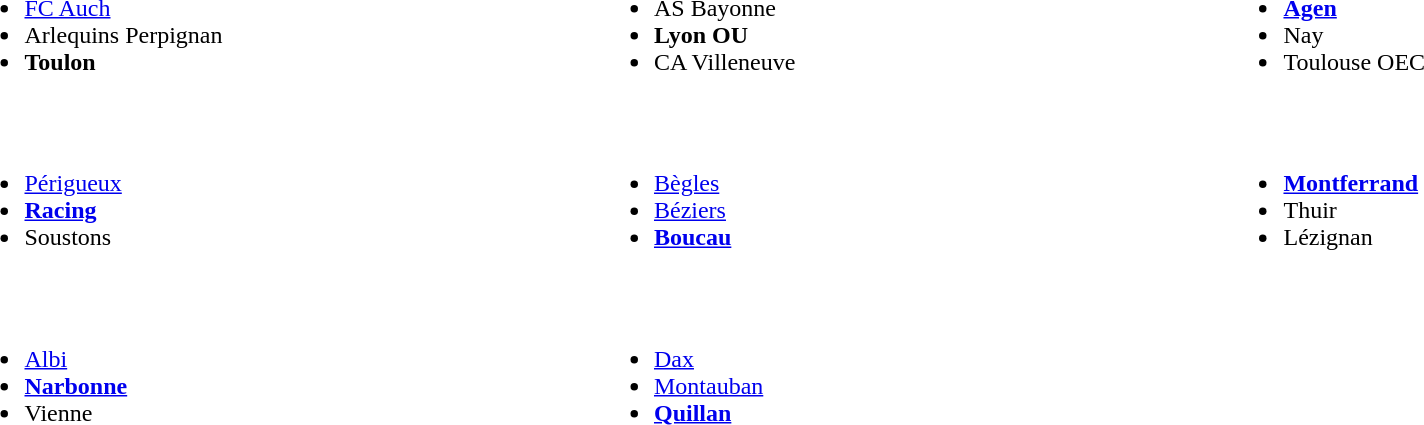<table width="100%" align="center" border="0" cellpadding="4" cellspacing="5">
<tr valign="top" align="left">
<td width="33%"><br><ul><li><a href='#'>FC Auch</a></li><li>Arlequins Perpignan</li><li><strong>Toulon</strong></li></ul></td>
<td width="33%"><br><ul><li>AS Bayonne</li><li><strong>Lyon OU</strong></li><li>CA Villeneuve</li></ul></td>
<td width="33%"><br><ul><li><strong><a href='#'>Agen</a></strong></li><li>Nay</li><li>Toulouse OEC</li></ul></td>
</tr>
<tr valign="top" align="left">
<td width="33%"><br><ul><li><a href='#'>Périgueux</a></li><li><strong><a href='#'>Racing</a></strong></li><li>Soustons</li></ul></td>
<td width="33%"><br><ul><li><a href='#'>Bègles</a></li><li><a href='#'>Béziers</a></li><li><strong><a href='#'>Boucau</a></strong></li></ul></td>
<td width="33%"><br><ul><li><strong><a href='#'>Montferrand</a></strong></li><li>Thuir</li><li>Lézignan</li></ul></td>
</tr>
<tr valign="top" align="left">
<td width="33%"><br><ul><li><a href='#'>Albi</a></li><li><strong><a href='#'>Narbonne</a></strong></li><li>Vienne</li></ul></td>
<td width="33%"><br><ul><li><a href='#'>Dax</a></li><li><a href='#'>Montauban</a></li><li><strong><a href='#'>Quillan</a></strong></li></ul></td>
<td width="33%"></td>
</tr>
</table>
